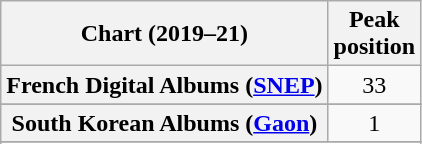<table class="wikitable sortable plainrowheaders" style="text-align:center">
<tr>
<th scope="col">Chart (2019–21)</th>
<th scope="col">Peak<br>position</th>
</tr>
<tr>
<th scope="row">French Digital Albums (<a href='#'>SNEP</a>)</th>
<td>33</td>
</tr>
<tr>
</tr>
<tr>
</tr>
<tr>
<th scope="row">South Korean Albums (<a href='#'>Gaon</a>)</th>
<td>1</td>
</tr>
<tr>
</tr>
<tr>
</tr>
</table>
